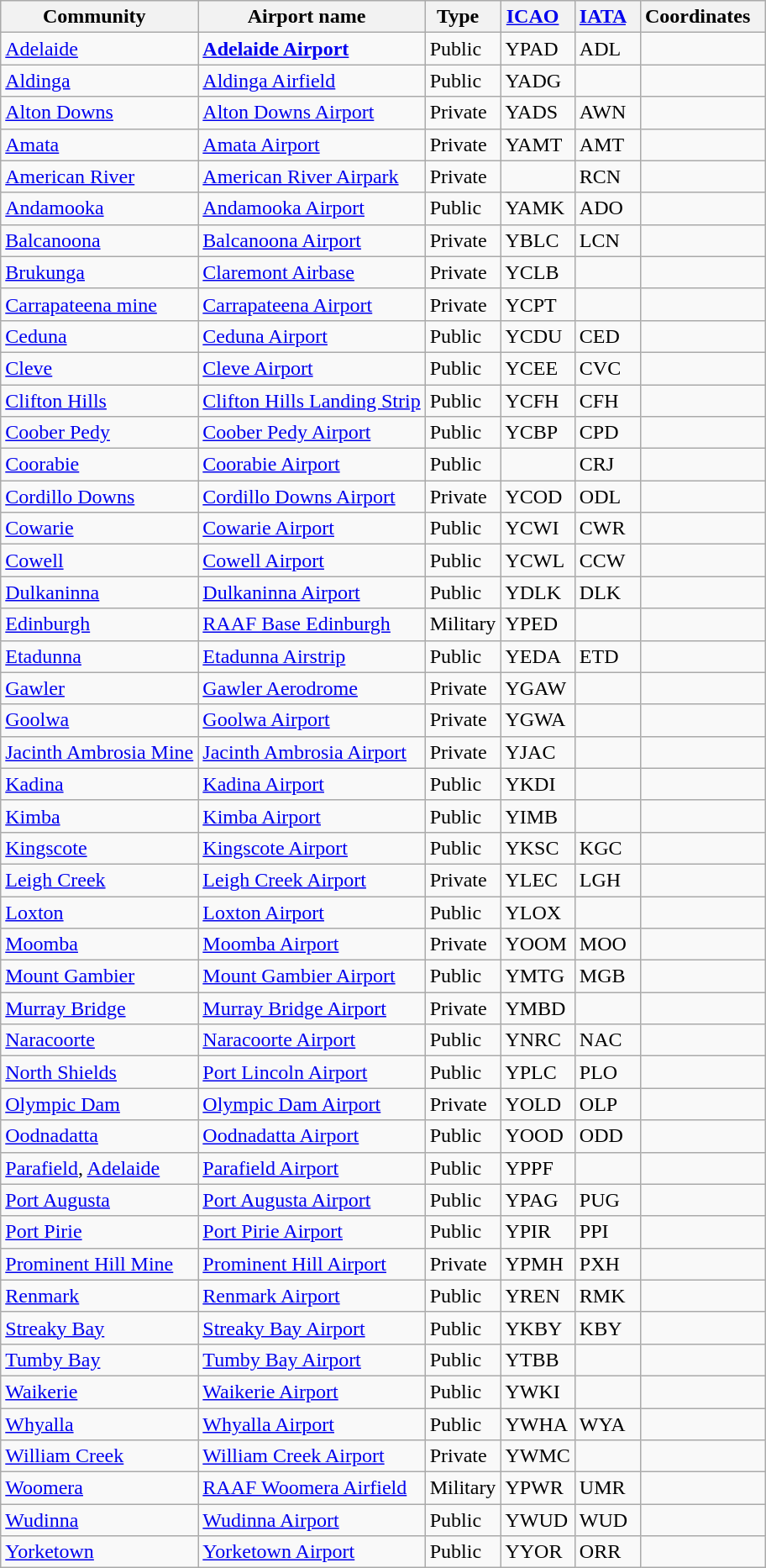<table class="wikitable sortable" style="width:auto;">
<tr>
<th width="*"><strong>Community</strong>  </th>
<th width="*"><strong>Airport name</strong>  </th>
<th width="*"><strong>Type</strong>  </th>
<th width="*"><strong><a href='#'>ICAO</a></strong>  </th>
<th width="*"><strong><a href='#'>IATA</a></strong>  </th>
<th width="*"><strong>Coordinates</strong>  </th>
</tr>
<tr>
<td><a href='#'>Adelaide</a></td>
<td><strong><a href='#'>Adelaide Airport</a></strong></td>
<td>Public</td>
<td>YPAD</td>
<td>ADL</td>
<td></td>
</tr>
<tr>
<td><a href='#'>Aldinga</a></td>
<td><a href='#'>Aldinga Airfield</a></td>
<td>Public</td>
<td>YADG</td>
<td></td>
<td></td>
</tr>
<tr>
<td><a href='#'>Alton Downs</a></td>
<td><a href='#'>Alton Downs Airport</a></td>
<td>Private</td>
<td>YADS</td>
<td>AWN</td>
<td></td>
</tr>
<tr>
<td><a href='#'>Amata</a></td>
<td><a href='#'>Amata Airport</a></td>
<td>Private</td>
<td>YAMT</td>
<td>AMT</td>
<td></td>
</tr>
<tr>
<td><a href='#'>American River</a></td>
<td><a href='#'>American River Airpark</a></td>
<td>Private</td>
<td></td>
<td>RCN</td>
<td></td>
</tr>
<tr>
<td><a href='#'>Andamooka</a></td>
<td><a href='#'>Andamooka Airport</a></td>
<td>Public</td>
<td>YAMK</td>
<td>ADO</td>
<td></td>
</tr>
<tr>
<td><a href='#'>Balcanoona</a></td>
<td><a href='#'>Balcanoona Airport</a></td>
<td>Private</td>
<td>YBLC</td>
<td>LCN</td>
<td></td>
</tr>
<tr>
<td><a href='#'>Brukunga</a></td>
<td><a href='#'>Claremont Airbase</a></td>
<td>Private</td>
<td>YCLB</td>
<td></td>
<td></td>
</tr>
<tr>
<td><a href='#'>Carrapateena mine</a></td>
<td><a href='#'>Carrapateena Airport</a></td>
<td>Private</td>
<td>YCPT</td>
<td></td>
<td></td>
</tr>
<tr>
<td><a href='#'>Ceduna</a></td>
<td><a href='#'>Ceduna Airport</a></td>
<td>Public</td>
<td>YCDU</td>
<td>CED</td>
<td></td>
</tr>
<tr>
<td><a href='#'>Cleve</a></td>
<td><a href='#'>Cleve Airport</a></td>
<td>Public</td>
<td>YCEE</td>
<td>CVC</td>
<td></td>
</tr>
<tr>
<td><a href='#'>Clifton Hills</a></td>
<td><a href='#'>Clifton Hills Landing Strip</a></td>
<td>Public</td>
<td>YCFH</td>
<td>CFH</td>
<td></td>
</tr>
<tr>
<td><a href='#'>Coober Pedy</a></td>
<td><a href='#'>Coober Pedy Airport</a></td>
<td>Public</td>
<td>YCBP</td>
<td>CPD</td>
<td></td>
</tr>
<tr>
<td><a href='#'>Coorabie</a></td>
<td><a href='#'>Coorabie Airport</a></td>
<td>Public</td>
<td></td>
<td>CRJ</td>
<td></td>
</tr>
<tr>
<td><a href='#'>Cordillo Downs</a></td>
<td><a href='#'>Cordillo Downs Airport</a></td>
<td>Private</td>
<td>YCOD</td>
<td>ODL</td>
<td></td>
</tr>
<tr>
<td><a href='#'>Cowarie</a></td>
<td><a href='#'>Cowarie Airport</a></td>
<td>Public</td>
<td>YCWI</td>
<td>CWR</td>
<td></td>
</tr>
<tr>
<td><a href='#'>Cowell</a></td>
<td><a href='#'>Cowell Airport</a></td>
<td>Public</td>
<td>YCWL</td>
<td>CCW</td>
<td></td>
</tr>
<tr>
<td><a href='#'>Dulkaninna</a></td>
<td><a href='#'>Dulkaninna Airport</a></td>
<td>Public</td>
<td>YDLK</td>
<td>DLK</td>
<td></td>
</tr>
<tr>
<td><a href='#'>Edinburgh</a></td>
<td><a href='#'>RAAF Base Edinburgh</a></td>
<td>Military</td>
<td>YPED</td>
<td></td>
<td></td>
</tr>
<tr>
<td><a href='#'>Etadunna</a></td>
<td><a href='#'>Etadunna Airstrip</a></td>
<td>Public</td>
<td>YEDA</td>
<td>ETD</td>
<td></td>
</tr>
<tr>
<td><a href='#'>Gawler</a></td>
<td><a href='#'>Gawler Aerodrome</a></td>
<td>Private</td>
<td>YGAW</td>
<td></td>
<td></td>
</tr>
<tr>
<td><a href='#'>Goolwa</a></td>
<td><a href='#'>Goolwa Airport</a></td>
<td>Private</td>
<td>YGWA</td>
<td></td>
<td></td>
</tr>
<tr>
<td><a href='#'>Jacinth Ambrosia Mine</a></td>
<td><a href='#'>Jacinth Ambrosia Airport</a></td>
<td>Private</td>
<td>YJAC</td>
<td></td>
<td></td>
</tr>
<tr>
<td><a href='#'>Kadina</a></td>
<td><a href='#'>Kadina Airport</a></td>
<td>Public</td>
<td>YKDI</td>
<td></td>
<td></td>
</tr>
<tr>
<td><a href='#'>Kimba</a></td>
<td><a href='#'>Kimba Airport</a></td>
<td>Public</td>
<td>YIMB</td>
<td></td>
<td></td>
</tr>
<tr>
<td><a href='#'>Kingscote</a></td>
<td><a href='#'>Kingscote Airport</a></td>
<td>Public</td>
<td>YKSC</td>
<td>KGC</td>
<td></td>
</tr>
<tr>
<td><a href='#'>Leigh Creek</a></td>
<td><a href='#'>Leigh Creek Airport</a></td>
<td>Private</td>
<td>YLEC</td>
<td>LGH</td>
<td></td>
</tr>
<tr>
<td><a href='#'>Loxton</a></td>
<td><a href='#'>Loxton Airport</a></td>
<td>Public</td>
<td>YLOX</td>
<td></td>
<td></td>
</tr>
<tr>
<td><a href='#'>Moomba</a></td>
<td><a href='#'>Moomba Airport</a></td>
<td>Private</td>
<td>YOOM</td>
<td>MOO</td>
<td></td>
</tr>
<tr>
<td><a href='#'>Mount Gambier</a></td>
<td><a href='#'>Mount Gambier Airport</a></td>
<td>Public</td>
<td>YMTG</td>
<td>MGB</td>
<td></td>
</tr>
<tr>
<td><a href='#'>Murray Bridge</a></td>
<td><a href='#'>Murray Bridge Airport</a></td>
<td>Private</td>
<td>YMBD</td>
<td></td>
<td></td>
</tr>
<tr>
<td><a href='#'>Naracoorte</a></td>
<td><a href='#'>Naracoorte Airport</a></td>
<td>Public</td>
<td>YNRC</td>
<td>NAC</td>
<td></td>
</tr>
<tr>
<td><a href='#'>North Shields</a></td>
<td><a href='#'>Port Lincoln Airport</a></td>
<td>Public</td>
<td>YPLC</td>
<td>PLO</td>
<td></td>
</tr>
<tr>
<td><a href='#'>Olympic Dam</a></td>
<td><a href='#'>Olympic Dam Airport</a></td>
<td>Private</td>
<td>YOLD</td>
<td>OLP</td>
<td></td>
</tr>
<tr>
<td><a href='#'>Oodnadatta</a></td>
<td><a href='#'>Oodnadatta Airport</a></td>
<td>Public</td>
<td>YOOD</td>
<td>ODD</td>
<td></td>
</tr>
<tr>
<td><a href='#'>Parafield</a>, <a href='#'>Adelaide</a></td>
<td><a href='#'>Parafield Airport</a></td>
<td>Public</td>
<td>YPPF</td>
<td></td>
<td></td>
</tr>
<tr>
<td><a href='#'>Port Augusta</a></td>
<td><a href='#'>Port Augusta Airport</a></td>
<td>Public</td>
<td>YPAG</td>
<td>PUG</td>
<td></td>
</tr>
<tr>
<td><a href='#'>Port Pirie</a></td>
<td><a href='#'>Port Pirie Airport</a></td>
<td>Public</td>
<td>YPIR</td>
<td>PPI</td>
<td></td>
</tr>
<tr>
<td><a href='#'>Prominent Hill Mine</a></td>
<td><a href='#'>Prominent Hill Airport</a></td>
<td>Private</td>
<td>YPMH</td>
<td>PXH</td>
<td></td>
</tr>
<tr>
<td><a href='#'>Renmark</a></td>
<td><a href='#'>Renmark Airport</a></td>
<td>Public</td>
<td>YREN</td>
<td>RMK</td>
<td></td>
</tr>
<tr>
<td><a href='#'>Streaky Bay</a></td>
<td><a href='#'>Streaky Bay Airport</a></td>
<td>Public</td>
<td>YKBY</td>
<td>KBY</td>
<td></td>
</tr>
<tr>
<td><a href='#'>Tumby Bay</a></td>
<td><a href='#'>Tumby Bay Airport</a></td>
<td>Public</td>
<td>YTBB</td>
<td></td>
<td></td>
</tr>
<tr>
<td><a href='#'>Waikerie</a></td>
<td><a href='#'>Waikerie Airport</a></td>
<td>Public</td>
<td>YWKI</td>
<td></td>
<td></td>
</tr>
<tr>
<td><a href='#'>Whyalla</a></td>
<td><a href='#'>Whyalla Airport</a></td>
<td>Public</td>
<td>YWHA</td>
<td>WYA</td>
<td></td>
</tr>
<tr>
<td><a href='#'>William Creek</a></td>
<td><a href='#'>William Creek Airport</a></td>
<td>Private</td>
<td>YWMC</td>
<td></td>
<td></td>
</tr>
<tr>
<td><a href='#'>Woomera</a></td>
<td><a href='#'>RAAF Woomera Airfield</a></td>
<td>Military</td>
<td>YPWR</td>
<td>UMR</td>
<td></td>
</tr>
<tr>
<td><a href='#'>Wudinna</a></td>
<td><a href='#'>Wudinna Airport</a></td>
<td>Public</td>
<td>YWUD</td>
<td>WUD</td>
<td></td>
</tr>
<tr>
<td><a href='#'>Yorketown</a></td>
<td><a href='#'>Yorketown Airport</a></td>
<td>Public</td>
<td>YYOR</td>
<td>ORR</td>
<td></td>
</tr>
</table>
